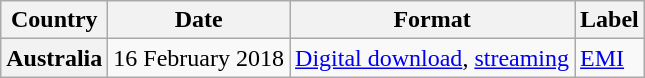<table class="wikitable plainrowheaders">
<tr>
<th scope="col">Country</th>
<th scope="col">Date</th>
<th scope="col">Format</th>
<th scope="col">Label</th>
</tr>
<tr>
<th scope="row">Australia</th>
<td>16 February 2018</td>
<td><a href='#'>Digital download</a>, <a href='#'>streaming</a></td>
<td><a href='#'>EMI</a></td>
</tr>
</table>
